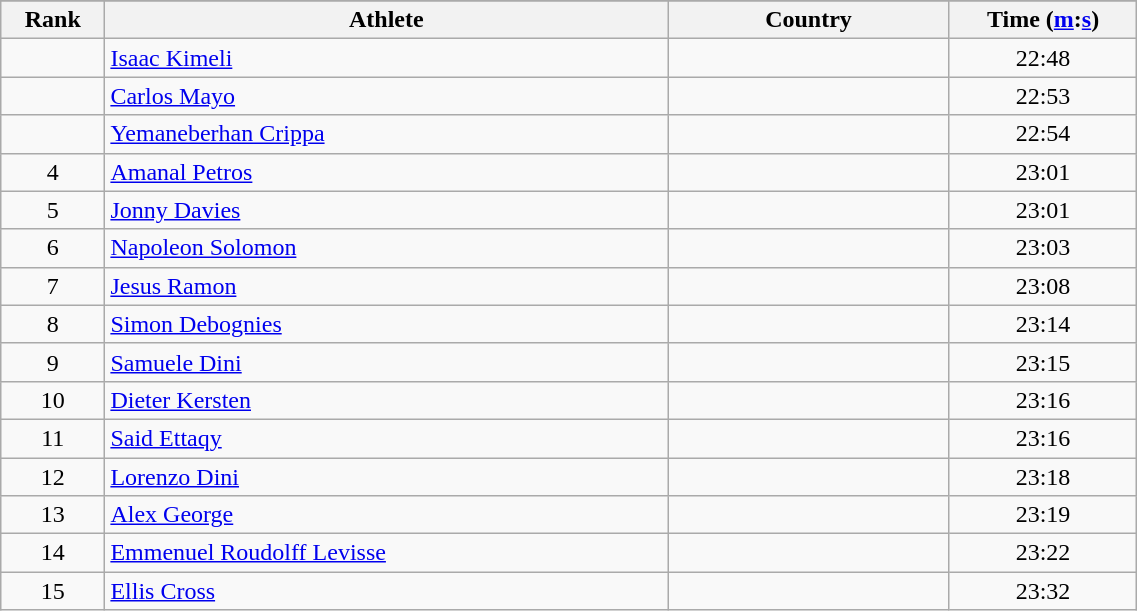<table class="wikitable" style="text-align:center;" width="60%">
<tr>
</tr>
<tr>
<th width=5%>Rank</th>
<th width=30%>Athlete</th>
<th width=15%>Country</th>
<th width=10%>Time (<a href='#'>m</a>:<a href='#'>s</a>)</th>
</tr>
<tr>
<td></td>
<td align=left><a href='#'>Isaac Kimeli</a></td>
<td align=left></td>
<td>22:48</td>
</tr>
<tr>
<td></td>
<td align=left><a href='#'>Carlos Mayo</a></td>
<td align=left></td>
<td>22:53</td>
</tr>
<tr>
<td></td>
<td align=left><a href='#'>Yemaneberhan Crippa</a></td>
<td align=left></td>
<td>22:54</td>
</tr>
<tr>
<td>4</td>
<td align=left><a href='#'>Amanal Petros</a></td>
<td align=left></td>
<td>23:01</td>
</tr>
<tr>
<td>5</td>
<td align=left><a href='#'>Jonny Davies</a></td>
<td align=left></td>
<td>23:01</td>
</tr>
<tr>
<td>6</td>
<td align=left><a href='#'>Napoleon Solomon</a></td>
<td align=left></td>
<td>23:03</td>
</tr>
<tr>
<td>7</td>
<td align=left><a href='#'>Jesus Ramon</a></td>
<td align=left></td>
<td>23:08</td>
</tr>
<tr>
<td>8</td>
<td align=left><a href='#'>Simon Debognies</a></td>
<td align=left></td>
<td>23:14</td>
</tr>
<tr>
<td>9</td>
<td align=left><a href='#'>Samuele Dini</a></td>
<td align=left></td>
<td>23:15</td>
</tr>
<tr>
<td>10</td>
<td align=left><a href='#'>Dieter Kersten</a></td>
<td align=left></td>
<td>23:16</td>
</tr>
<tr>
<td>11</td>
<td align=left><a href='#'>Said Ettaqy</a></td>
<td align=left></td>
<td>23:16</td>
</tr>
<tr>
<td>12</td>
<td align=left><a href='#'>Lorenzo Dini</a></td>
<td align=left></td>
<td>23:18</td>
</tr>
<tr>
<td>13</td>
<td align=left><a href='#'>Alex George</a></td>
<td align=left></td>
<td>23:19</td>
</tr>
<tr>
<td>14</td>
<td align=left><a href='#'>Emmenuel Roudolff Levisse</a></td>
<td align=left></td>
<td>23:22</td>
</tr>
<tr>
<td>15</td>
<td align=left><a href='#'>Ellis Cross</a></td>
<td align=left></td>
<td>23:32</td>
</tr>
</table>
